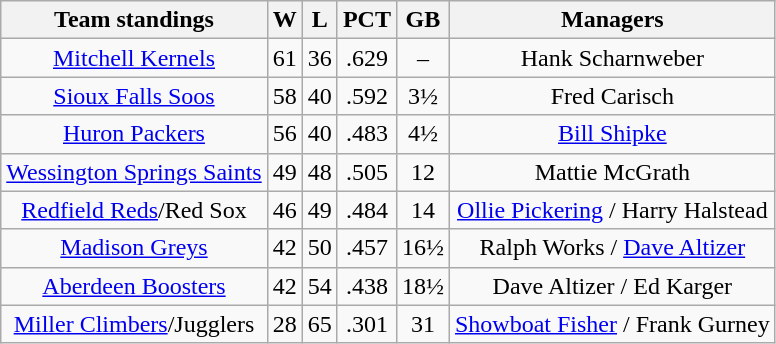<table class="wikitable">
<tr>
<th>Team standings</th>
<th>W</th>
<th>L</th>
<th>PCT</th>
<th>GB</th>
<th>Managers</th>
</tr>
<tr align=center>
<td><a href='#'>Mitchell Kernels</a></td>
<td>61</td>
<td>36</td>
<td>.629</td>
<td>–</td>
<td>Hank Scharnweber</td>
</tr>
<tr align=center>
<td><a href='#'>Sioux Falls Soos</a></td>
<td>58</td>
<td>40</td>
<td>.592</td>
<td>3½</td>
<td>Fred Carisch</td>
</tr>
<tr align=center>
<td><a href='#'>Huron Packers</a></td>
<td>56</td>
<td>40</td>
<td>.483</td>
<td>4½</td>
<td><a href='#'>Bill Shipke</a></td>
</tr>
<tr align=center>
<td><a href='#'>Wessington Springs Saints</a></td>
<td>49</td>
<td>48</td>
<td>.505</td>
<td>12</td>
<td>Mattie McGrath</td>
</tr>
<tr align=center>
<td><a href='#'>Redfield Reds</a>/Red Sox</td>
<td>46</td>
<td>49</td>
<td>.484</td>
<td>14</td>
<td><a href='#'>Ollie Pickering</a> / Harry Halstead</td>
</tr>
<tr align=center>
<td><a href='#'>Madison Greys</a></td>
<td>42</td>
<td>50</td>
<td>.457</td>
<td>16½</td>
<td>Ralph Works / <a href='#'>Dave Altizer</a></td>
</tr>
<tr align=center>
<td><a href='#'>Aberdeen Boosters</a></td>
<td>42</td>
<td>54</td>
<td>.438</td>
<td>18½</td>
<td>Dave Altizer / Ed Karger</td>
</tr>
<tr align=center>
<td><a href='#'>Miller Climbers</a>/Jugglers</td>
<td>28</td>
<td>65</td>
<td>.301</td>
<td>31</td>
<td><a href='#'>Showboat Fisher</a> / Frank Gurney</td>
</tr>
</table>
